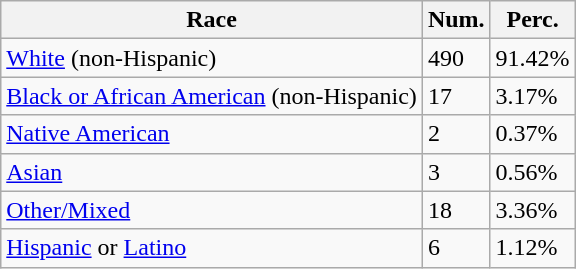<table class="wikitable">
<tr>
<th>Race</th>
<th>Num.</th>
<th>Perc.</th>
</tr>
<tr>
<td><a href='#'>White</a> (non-Hispanic)</td>
<td>490</td>
<td>91.42%</td>
</tr>
<tr>
<td><a href='#'>Black or African American</a> (non-Hispanic)</td>
<td>17</td>
<td>3.17%</td>
</tr>
<tr>
<td><a href='#'>Native American</a></td>
<td>2</td>
<td>0.37%</td>
</tr>
<tr>
<td><a href='#'>Asian</a></td>
<td>3</td>
<td>0.56%</td>
</tr>
<tr>
<td><a href='#'>Other/Mixed</a></td>
<td>18</td>
<td>3.36%</td>
</tr>
<tr>
<td><a href='#'>Hispanic</a> or <a href='#'>Latino</a></td>
<td>6</td>
<td>1.12%</td>
</tr>
</table>
